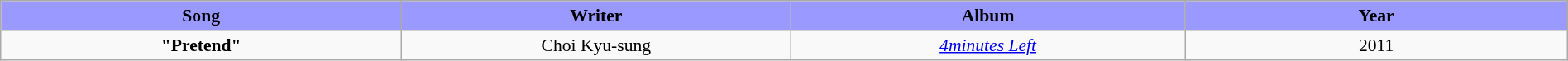<table class="wikitable" style="margin:0.5em auto; clear:both; font-size:.9em; text-align:center; width:100%">
<tr>
<th width="500" style="background: #99F;">Song</th>
<th width="500" style="background: #99F;">Writer</th>
<th width="500" style="background: #99F;">Album</th>
<th width="500" style="background: #99F;">Year</th>
</tr>
<tr>
<td><strong>"Pretend"</strong></td>
<td>Choi Kyu-sung</td>
<td><em><a href='#'>4minutes Left</a></em></td>
<td>2011</td>
</tr>
</table>
